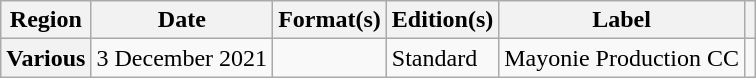<table class="wikitable plainrowheaders">
<tr>
<th scope="col">Region</th>
<th scope="col">Date</th>
<th scope="col">Format(s)</th>
<th scope="col">Edition(s)</th>
<th scope="col">Label</th>
<th scope="col"></th>
</tr>
<tr>
<th scope="row">Various</th>
<td>3 December 2021</td>
<td></td>
<td>Standard</td>
<td>Mayonie Production CC</td>
<td style="text-align:center;"></td>
</tr>
</table>
